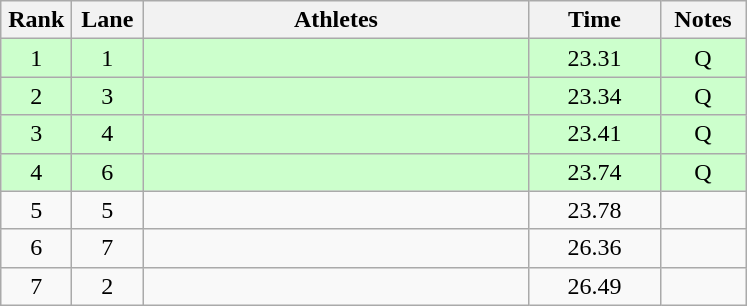<table class="wikitable sortable" style="text-align:center;">
<tr>
<th width=40>Rank</th>
<th width=40>Lane</th>
<th width=250>Athletes</th>
<th width=80>Time</th>
<th width=50>Notes</th>
</tr>
<tr bgcolor=ccffcc>
<td>1</td>
<td>1</td>
<td align=left></td>
<td>23.31</td>
<td>Q</td>
</tr>
<tr bgcolor=ccffcc>
<td>2</td>
<td>3</td>
<td align=left></td>
<td>23.34</td>
<td>Q</td>
</tr>
<tr bgcolor=ccffcc>
<td>3</td>
<td>4</td>
<td align=left></td>
<td>23.41</td>
<td>Q</td>
</tr>
<tr bgcolor=ccffcc>
<td>4</td>
<td>6</td>
<td align=left></td>
<td>23.74</td>
<td>Q</td>
</tr>
<tr>
<td>5</td>
<td>5</td>
<td align=left></td>
<td>23.78</td>
<td></td>
</tr>
<tr>
<td>6</td>
<td>7</td>
<td align=left></td>
<td>26.36</td>
<td></td>
</tr>
<tr>
<td>7</td>
<td>2</td>
<td align=left></td>
<td>26.49</td>
<td></td>
</tr>
</table>
